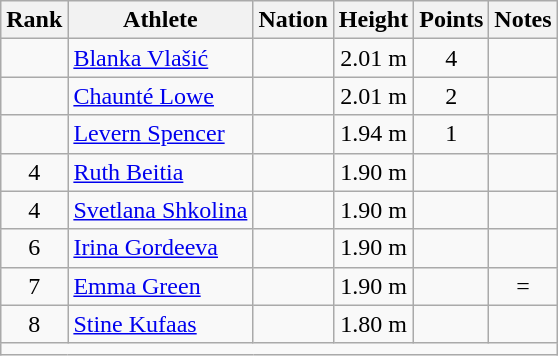<table class="wikitable sortable" style="text-align:center;">
<tr>
<th scope="col" style="width: 10px;">Rank</th>
<th scope="col">Athlete</th>
<th scope="col">Nation</th>
<th scope="col">Height</th>
<th scope="col">Points</th>
<th scope="col">Notes</th>
</tr>
<tr>
<td></td>
<td align=left><a href='#'>Blanka Vlašić</a></td>
<td align=left></td>
<td>2.01 m</td>
<td>4</td>
<td></td>
</tr>
<tr>
<td></td>
<td align=left><a href='#'>Chaunté Lowe</a></td>
<td align=left></td>
<td>2.01 m</td>
<td>2</td>
<td></td>
</tr>
<tr>
<td></td>
<td align=left><a href='#'>Levern Spencer</a></td>
<td align=left></td>
<td>1.94 m</td>
<td>1</td>
<td></td>
</tr>
<tr>
<td>4</td>
<td align=left><a href='#'>Ruth Beitia</a></td>
<td align=left></td>
<td>1.90 m</td>
<td></td>
<td></td>
</tr>
<tr>
<td>4</td>
<td align=left><a href='#'>Svetlana Shkolina</a></td>
<td align=left></td>
<td>1.90 m</td>
<td></td>
<td></td>
</tr>
<tr>
<td>6</td>
<td align=left><a href='#'>Irina Gordeeva</a></td>
<td align=left></td>
<td>1.90 m</td>
<td></td>
<td></td>
</tr>
<tr>
<td>7</td>
<td align=left><a href='#'>Emma Green</a></td>
<td align=left></td>
<td>1.90 m</td>
<td></td>
<td>=</td>
</tr>
<tr>
<td>8</td>
<td align=left><a href='#'>Stine Kufaas</a></td>
<td align=left></td>
<td>1.80 m</td>
<td></td>
<td></td>
</tr>
<tr class="sortbottom">
<td colspan="6"></td>
</tr>
</table>
